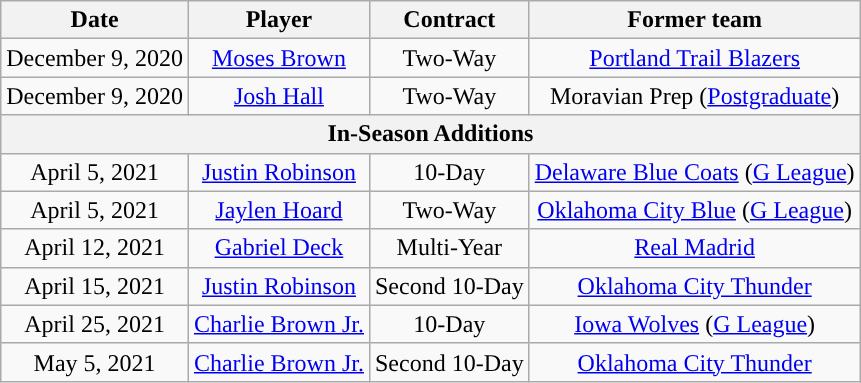<table class="wikitable" style="text-align: center">
<tr>
<th>Date</th>
<th>Player</th>
<th>Contract</th>
<th>Former team</th>
</tr>
<tr style="text-align: center">
<td>December 9, 2020</td>
<td><a href='#'>Moses Brown</a></td>
<td>Two-Way</td>
<td><a href='#'>Portland Trail Blazers</a></td>
</tr>
<tr style="text-align: center">
<td>December 9, 2020</td>
<td><a href='#'>Josh Hall</a></td>
<td>Two-Way</td>
<td>Moravian Prep (<a href='#'>Postgraduate</a>)</td>
</tr>
<tr>
<th scope="row" colspan="6" style="text-align:center;”">In-Season Additions</th>
</tr>
<tr style="text-align: center">
<td>April 5, 2021</td>
<td><a href='#'>Justin Robinson</a></td>
<td>10-Day</td>
<td><a href='#'>Delaware Blue Coats</a> (<a href='#'>G League</a>)</td>
</tr>
<tr style="text-align: center">
<td>April 5, 2021</td>
<td><a href='#'>Jaylen Hoard</a></td>
<td>Two-Way</td>
<td><a href='#'>Oklahoma City Blue</a> (<a href='#'>G League</a>)</td>
</tr>
<tr style="text-align: center">
<td>April 12, 2021</td>
<td><a href='#'>Gabriel Deck</a></td>
<td>Multi-Year</td>
<td> <a href='#'>Real Madrid</a></td>
</tr>
<tr style="text-align: center">
<td>April 15, 2021</td>
<td><a href='#'>Justin Robinson</a></td>
<td>Second 10-Day</td>
<td><a href='#'>Oklahoma City Thunder</a></td>
</tr>
<tr style="text-align: center">
<td>April 25, 2021</td>
<td><a href='#'>Charlie Brown Jr.</a></td>
<td>10-Day</td>
<td><a href='#'>Iowa Wolves</a> (<a href='#'>G League</a>)</td>
</tr>
<tr style="text-align: center">
<td>May 5, 2021</td>
<td><a href='#'>Charlie Brown Jr.</a></td>
<td>Second 10-Day</td>
<td><a href='#'>Oklahoma City Thunder</a></td>
</tr>
</table>
